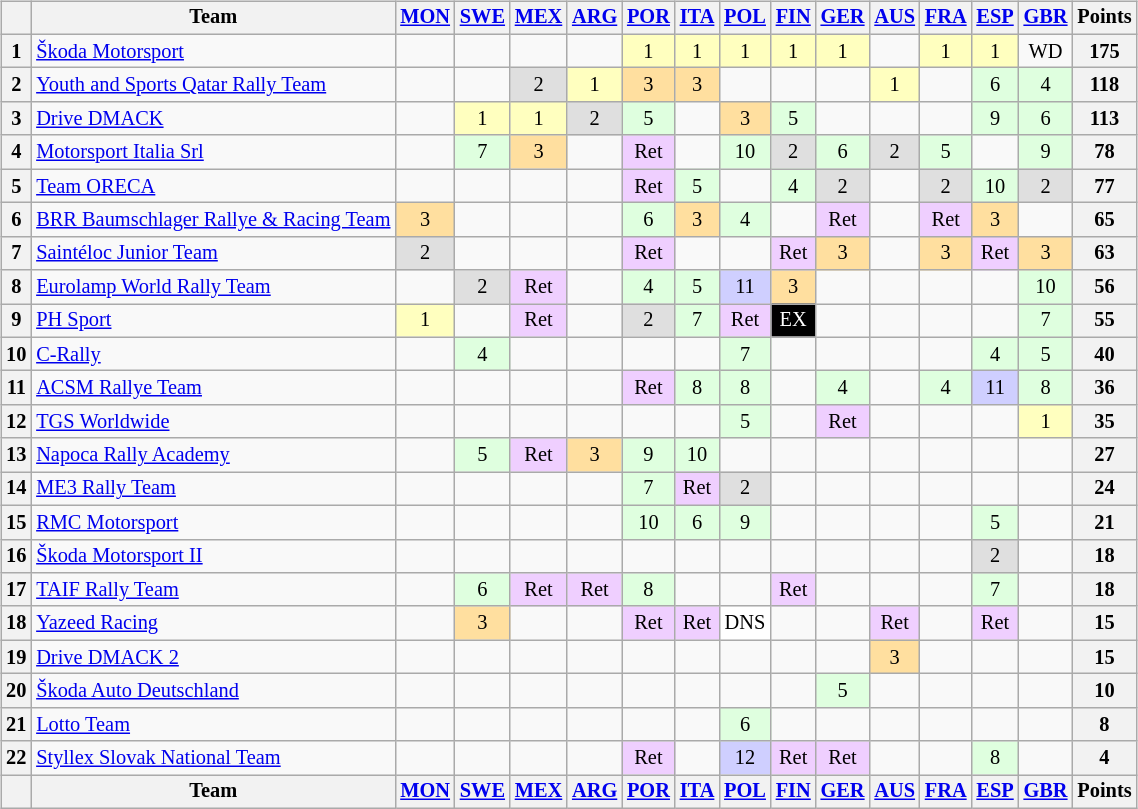<table>
<tr>
<td><br><table class="wikitable" style="font-size: 85%; text-align: center;">
<tr valign="top">
<th valign="middle"></th>
<th valign="middle">Team</th>
<th><a href='#'>MON</a><br></th>
<th><a href='#'>SWE</a><br></th>
<th><a href='#'>MEX</a><br></th>
<th><a href='#'>ARG</a><br></th>
<th><a href='#'>POR</a><br></th>
<th><a href='#'>ITA</a><br></th>
<th><a href='#'>POL</a><br></th>
<th><a href='#'>FIN</a><br></th>
<th><a href='#'>GER</a><br></th>
<th><a href='#'>AUS</a><br></th>
<th><a href='#'>FRA</a><br></th>
<th><a href='#'>ESP</a><br></th>
<th><a href='#'>GBR</a><br></th>
<th valign="middle">Points</th>
</tr>
<tr>
<th>1</th>
<td align="left"> <a href='#'>Škoda Motorsport</a></td>
<td></td>
<td></td>
<td></td>
<td></td>
<td style="background:#ffffbf;">1</td>
<td style="background:#ffffbf;">1</td>
<td style="background:#ffffbf;">1</td>
<td style="background:#ffffbf;">1</td>
<td style="background:#ffffbf;">1</td>
<td></td>
<td style="background:#ffffbf;">1</td>
<td style="background:#ffffbf;">1</td>
<td>WD</td>
<th>175</th>
</tr>
<tr>
<th>2</th>
<td align="left"> <a href='#'>Youth and Sports Qatar Rally Team</a></td>
<td></td>
<td></td>
<td style="background:#dfdfdf;">2</td>
<td style="background:#ffffbf;">1</td>
<td style="background:#ffdf9f;">3</td>
<td style="background:#ffdf9f;">3</td>
<td></td>
<td></td>
<td></td>
<td style="background:#ffffbf;">1</td>
<td></td>
<td style="background:#dfffdf;">6</td>
<td style="background:#dfffdf;">4</td>
<th>118</th>
</tr>
<tr>
<th>3</th>
<td align="left"> <a href='#'>Drive DMACK</a></td>
<td></td>
<td style="background:#ffffbf;">1</td>
<td style="background:#ffffbf;">1</td>
<td style="background:#dfdfdf;">2</td>
<td style="background:#dfffdf;">5</td>
<td></td>
<td style="background:#ffdf9f;">3</td>
<td style="background:#dfffdf;">5</td>
<td></td>
<td></td>
<td></td>
<td style="background:#dfffdf;">9</td>
<td style="background:#dfffdf;">6</td>
<th>113</th>
</tr>
<tr>
<th>4</th>
<td align="left"> <a href='#'>Motorsport Italia Srl</a></td>
<td></td>
<td style="background:#dfffdf;">7</td>
<td style="background:#ffdf9f;">3</td>
<td></td>
<td style="background:#efcfff;">Ret</td>
<td></td>
<td style="background:#dfffdf;">10</td>
<td style="background:#dfdfdf;">2</td>
<td style="background:#dfffdf;">6</td>
<td style="background:#dfdfdf;">2</td>
<td style="background:#dfffdf;">5</td>
<td></td>
<td style="background:#dfffdf;">9</td>
<th>78</th>
</tr>
<tr>
<th>5</th>
<td align="left"> <a href='#'>Team ORECA</a></td>
<td></td>
<td></td>
<td></td>
<td></td>
<td style="background:#efcfff;">Ret</td>
<td style="background:#dfffdf;">5</td>
<td></td>
<td style="background:#dfffdf;">4</td>
<td style="background:#dfdfdf;">2</td>
<td></td>
<td style="background:#dfdfdf;">2</td>
<td style="background:#dfffdf;">10</td>
<td style="background:#dfdfdf;">2</td>
<th>77</th>
</tr>
<tr>
<th>6</th>
<td align="left"> <a href='#'>BRR Baumschlager Rallye & Racing Team</a></td>
<td style="background:#ffdf9f;">3</td>
<td></td>
<td></td>
<td></td>
<td style="background:#dfffdf;">6</td>
<td style="background:#ffdf9f;">3</td>
<td style="background:#dfffdf;">4</td>
<td></td>
<td style="background:#efcfff;">Ret</td>
<td></td>
<td style="background:#efcfff;">Ret</td>
<td style="background:#ffdf9f;">3</td>
<td></td>
<th>65</th>
</tr>
<tr>
<th>7</th>
<td align="left"> <a href='#'>Saintéloc Junior Team</a></td>
<td style="background:#dfdfdf;">2</td>
<td></td>
<td></td>
<td></td>
<td style="background:#efcfff;">Ret</td>
<td></td>
<td></td>
<td style="background:#efcfff;">Ret</td>
<td style="background:#ffdf9f;">3</td>
<td></td>
<td style="background:#ffdf9f;">3</td>
<td style="background:#efcfff;">Ret</td>
<td style="background:#ffdf9f;">3</td>
<th>63</th>
</tr>
<tr>
<th>8</th>
<td align="left"> <a href='#'>Eurolamp World Rally Team</a></td>
<td></td>
<td style="background:#dfdfdf;">2</td>
<td style="background:#efcfff;">Ret</td>
<td></td>
<td style="background:#dfffdf;">4</td>
<td style="background:#dfffdf;">5</td>
<td style="background:#cfcfff;">11</td>
<td style="background:#ffdf9f;">3</td>
<td></td>
<td></td>
<td></td>
<td></td>
<td style="background:#dfffdf;">10</td>
<th>56</th>
</tr>
<tr>
<th>9</th>
<td align="left"> <a href='#'>PH Sport</a></td>
<td style="background:#ffffbf;">1</td>
<td></td>
<td style="background:#efcfff;">Ret</td>
<td></td>
<td style="background:#dfdfdf;">2</td>
<td style="background:#dfffdf;">7</td>
<td style="background:#efcfff;">Ret</td>
<td style="background:#000000;color:white;">EX</td>
<td></td>
<td></td>
<td></td>
<td></td>
<td style="background:#dfffdf;">7</td>
<th>55</th>
</tr>
<tr>
<th>10</th>
<td align="left"> <a href='#'>C-Rally</a></td>
<td></td>
<td style="background:#dfffdf;">4</td>
<td></td>
<td></td>
<td></td>
<td></td>
<td style="background:#dfffdf;">7</td>
<td></td>
<td></td>
<td></td>
<td></td>
<td style="background:#dfffdf;">4</td>
<td style="background:#dfffdf;">5</td>
<th>40</th>
</tr>
<tr>
<th>11</th>
<td align="left"> <a href='#'>ACSM Rallye Team</a></td>
<td></td>
<td></td>
<td></td>
<td></td>
<td style="background:#efcfff;">Ret</td>
<td style="background:#dfffdf;">8</td>
<td style="background:#dfffdf;">8</td>
<td></td>
<td style="background:#dfffdf;">4</td>
<td></td>
<td style="background:#dfffdf;">4</td>
<td style="background:#cfcfff;">11</td>
<td style="background:#dfffdf;">8</td>
<th>36</th>
</tr>
<tr>
<th>12</th>
<td align="left"> <a href='#'>TGS Worldwide</a></td>
<td></td>
<td></td>
<td></td>
<td></td>
<td></td>
<td></td>
<td style="background:#dfffdf;">5</td>
<td></td>
<td style="background:#efcfff;">Ret</td>
<td></td>
<td></td>
<td></td>
<td style="background:#ffffbf;">1</td>
<th>35</th>
</tr>
<tr>
<th>13</th>
<td align="left"> <a href='#'>Napoca Rally Academy</a></td>
<td></td>
<td style="background:#dfffdf;">5</td>
<td style="background:#efcfff;">Ret</td>
<td style="background:#ffdf9f;">3</td>
<td style="background:#dfffdf;">9</td>
<td style="background:#dfffdf;">10</td>
<td></td>
<td></td>
<td></td>
<td></td>
<td></td>
<td></td>
<td></td>
<th>27</th>
</tr>
<tr>
<th>14</th>
<td align="left"> <a href='#'>ME3 Rally Team</a></td>
<td></td>
<td></td>
<td></td>
<td></td>
<td style="background:#dfffdf;">7</td>
<td style="background:#efcfff;">Ret</td>
<td style="background:#dfdfdf;">2</td>
<td></td>
<td></td>
<td></td>
<td></td>
<td></td>
<td></td>
<th>24</th>
</tr>
<tr>
<th>15</th>
<td align="left"> <a href='#'>RMC Motorsport</a></td>
<td></td>
<td></td>
<td></td>
<td></td>
<td style="background:#dfffdf;">10</td>
<td style="background:#dfffdf;">6</td>
<td style="background:#dfffdf;">9</td>
<td></td>
<td></td>
<td></td>
<td></td>
<td style="background:#dfffdf;">5</td>
<td></td>
<th>21</th>
</tr>
<tr>
<th>16</th>
<td align="left"> <a href='#'>Škoda Motorsport II</a></td>
<td></td>
<td></td>
<td></td>
<td></td>
<td></td>
<td></td>
<td></td>
<td></td>
<td></td>
<td></td>
<td></td>
<td style="background:#dfdfdf;">2</td>
<td></td>
<th>18</th>
</tr>
<tr>
<th>17</th>
<td align="left"> <a href='#'>TAIF Rally Team</a></td>
<td></td>
<td style="background:#dfffdf;">6</td>
<td style="background:#efcfff;">Ret</td>
<td style="background:#efcfff;">Ret</td>
<td style="background:#dfffdf;">8</td>
<td></td>
<td></td>
<td style="background:#efcfff;">Ret</td>
<td></td>
<td></td>
<td></td>
<td style="background:#dfffdf;">7</td>
<td></td>
<th>18</th>
</tr>
<tr>
<th>18</th>
<td align="left"> <a href='#'>Yazeed Racing</a></td>
<td></td>
<td style="background:#ffdf9f;">3</td>
<td></td>
<td></td>
<td style="background:#efcfff;">Ret</td>
<td style="background:#efcfff;">Ret</td>
<td style="background:#ffffff;">DNS</td>
<td></td>
<td></td>
<td style="background:#efcfff;">Ret</td>
<td></td>
<td style="background:#efcfff;">Ret</td>
<td></td>
<th>15</th>
</tr>
<tr>
<th>19</th>
<td align="left"> <a href='#'>Drive DMACK 2</a></td>
<td></td>
<td></td>
<td></td>
<td></td>
<td></td>
<td></td>
<td></td>
<td></td>
<td></td>
<td style="background:#ffdf9f;">3</td>
<td></td>
<td></td>
<td></td>
<th>15</th>
</tr>
<tr>
<th>20</th>
<td align="left"> <a href='#'>Škoda Auto Deutschland</a></td>
<td></td>
<td></td>
<td></td>
<td></td>
<td></td>
<td></td>
<td></td>
<td></td>
<td style="background:#dfffdf;">5</td>
<td></td>
<td></td>
<td></td>
<td></td>
<th>10</th>
</tr>
<tr>
<th>21</th>
<td align="left"> <a href='#'>Lotto Team</a></td>
<td></td>
<td></td>
<td></td>
<td></td>
<td></td>
<td></td>
<td style="background:#dfffdf;">6</td>
<td></td>
<td></td>
<td></td>
<td></td>
<td></td>
<td></td>
<th>8</th>
</tr>
<tr>
<th>22</th>
<td align="left"> <a href='#'>Styllex Slovak National Team</a></td>
<td></td>
<td></td>
<td></td>
<td></td>
<td style="background:#efcfff;">Ret</td>
<td></td>
<td style="background:#cfcfff;">12</td>
<td style="background:#efcfff;">Ret</td>
<td style="background:#efcfff;">Ret</td>
<td></td>
<td></td>
<td style="background:#dfffdf;">8</td>
<td></td>
<th>4</th>
</tr>
<tr valign="top">
<th valign="middle"></th>
<th valign="middle">Team</th>
<th><a href='#'>MON</a><br></th>
<th><a href='#'>SWE</a><br></th>
<th><a href='#'>MEX</a><br></th>
<th><a href='#'>ARG</a><br></th>
<th><a href='#'>POR</a><br></th>
<th><a href='#'>ITA</a><br></th>
<th><a href='#'>POL</a><br></th>
<th><a href='#'>FIN</a><br></th>
<th><a href='#'>GER</a><br></th>
<th><a href='#'>AUS</a><br></th>
<th><a href='#'>FRA</a><br></th>
<th><a href='#'>ESP</a><br></th>
<th><a href='#'>GBR</a><br></th>
<th valign="middle">Points</th>
</tr>
</table>
</td>
<td valign="top"><br></td>
</tr>
</table>
